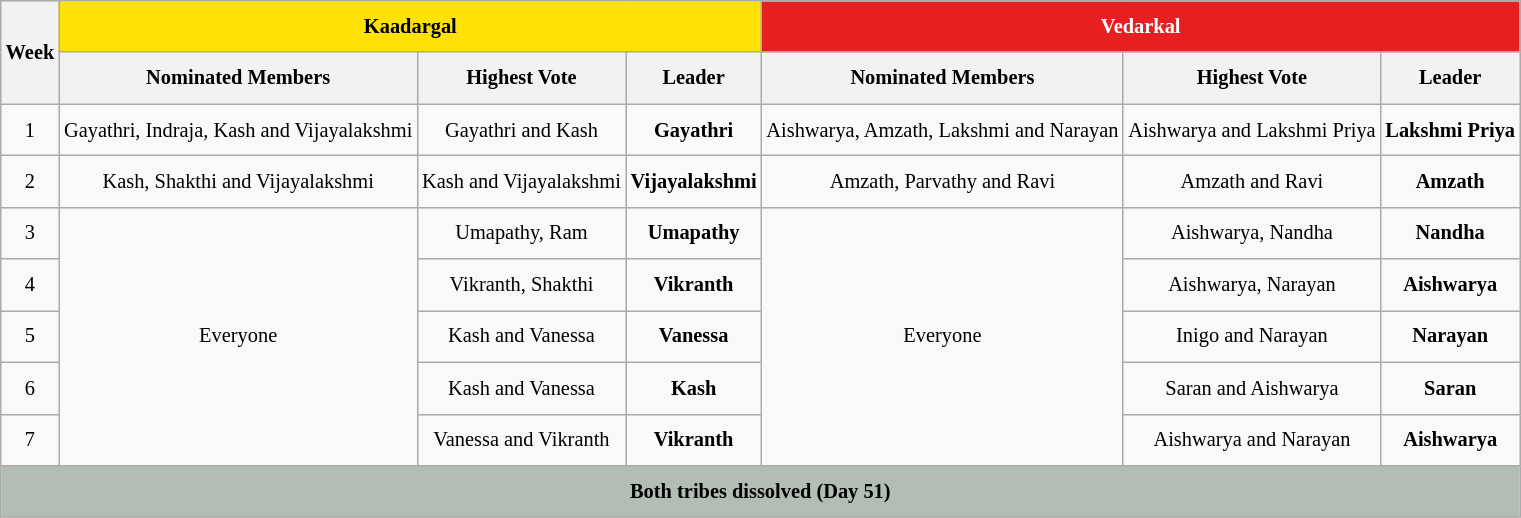<table class="wikitable sortable" style=" text-align:center; font-size:85%;  line-height:28px; width:auto;">
<tr>
<th rowspan="2">Week</th>
<th colspan="3" style="background:#FFE105;color:black">Kaadargal</th>
<th colspan="3" style="background:#E62020;color:white">Vedarkal</th>
</tr>
<tr>
<th>Nominated Members</th>
<th>Highest Vote</th>
<th>Leader</th>
<th>Nominated Members</th>
<th>Highest Vote</th>
<th>Leader</th>
</tr>
<tr>
<td>1</td>
<td>Gayathri, Indraja, Kash and Vijayalakshmi</td>
<td>Gayathri and Kash</td>
<td><strong>Gayathri</strong></td>
<td>Aishwarya, Amzath, Lakshmi and Narayan</td>
<td>Aishwarya and Lakshmi Priya</td>
<td><strong>Lakshmi Priya</strong></td>
</tr>
<tr>
<td>2</td>
<td>Kash, Shakthi and Vijayalakshmi</td>
<td>Kash and Vijayalakshmi</td>
<td><strong>Vijayalakshmi</strong></td>
<td>Amzath, Parvathy and Ravi</td>
<td>Amzath and Ravi</td>
<td><strong>Amzath</strong></td>
</tr>
<tr>
<td>3</td>
<td rowspan="5">Everyone</td>
<td>Umapathy, Ram</td>
<td><strong>Umapathy</strong></td>
<td rowspan="5">Everyone</td>
<td>Aishwarya, Nandha</td>
<td><strong>Nandha</strong></td>
</tr>
<tr>
<td>4</td>
<td>Vikranth, Shakthi</td>
<td><strong>Vikranth</strong></td>
<td>Aishwarya, Narayan</td>
<td><strong>Aishwarya</strong></td>
</tr>
<tr>
<td>5</td>
<td>Kash and Vanessa</td>
<td><strong>Vanessa</strong></td>
<td>Inigo and Narayan</td>
<td><strong>Narayan</strong></td>
</tr>
<tr>
<td>6</td>
<td>Kash and Vanessa</td>
<td><strong>Kash</strong></td>
<td>Saran and Aishwarya</td>
<td><strong>Saran</strong></td>
</tr>
<tr>
<td>7</td>
<td>Vanessa and Vikranth</td>
<td><strong>Vikranth</strong></td>
<td>Aishwarya and Narayan</td>
<td><strong>Aishwarya</strong></td>
</tr>
<tr>
<td colspan="7" style="background:#B2BEB5"><strong>Both tribes dissolved (Day 51)</strong></td>
</tr>
</table>
